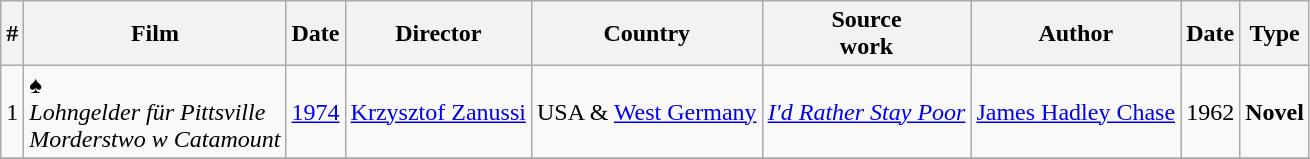<table class="wikitable">
<tr>
<th>#</th>
<th>Film</th>
<th>Date</th>
<th>Director</th>
<th>Country</th>
<th>Source<br>work</th>
<th>Author</th>
<th>Date</th>
<th>Type</th>
</tr>
<tr>
<td>1</td>
<td><em></em> ♠<br><em>Lohngelder für Pittsville</em><br><em>Morderstwo w Catamount</em></td>
<td><a href='#'>1974</a></td>
<td><a href='#'>Krzysztof Zanussi</a></td>
<td>USA & <a href='#'>West Germany</a></td>
<td><em><a href='#'>I'd Rather Stay Poor</a></em></td>
<td><a href='#'>James Hadley Chase</a></td>
<td>1962</td>
<td><strong>Novel</strong></td>
</tr>
<tr>
</tr>
</table>
